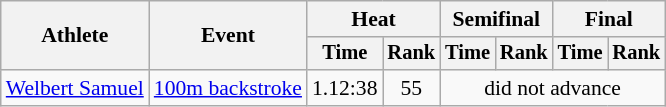<table class=wikitable style="font-size:90%">
<tr>
<th rowspan="2">Athlete</th>
<th rowspan="2">Event</th>
<th colspan="2">Heat</th>
<th colspan="2">Semifinal</th>
<th colspan="2">Final</th>
</tr>
<tr style="font-size:95%">
<th>Time</th>
<th>Rank</th>
<th>Time</th>
<th>Rank</th>
<th>Time</th>
<th>Rank</th>
</tr>
<tr align=center>
<td align=left><a href='#'>Welbert Samuel</a></td>
<td align=left><a href='#'>100m backstroke</a></td>
<td>1.12:38</td>
<td>55</td>
<td colspan=4>did not advance</td>
</tr>
</table>
